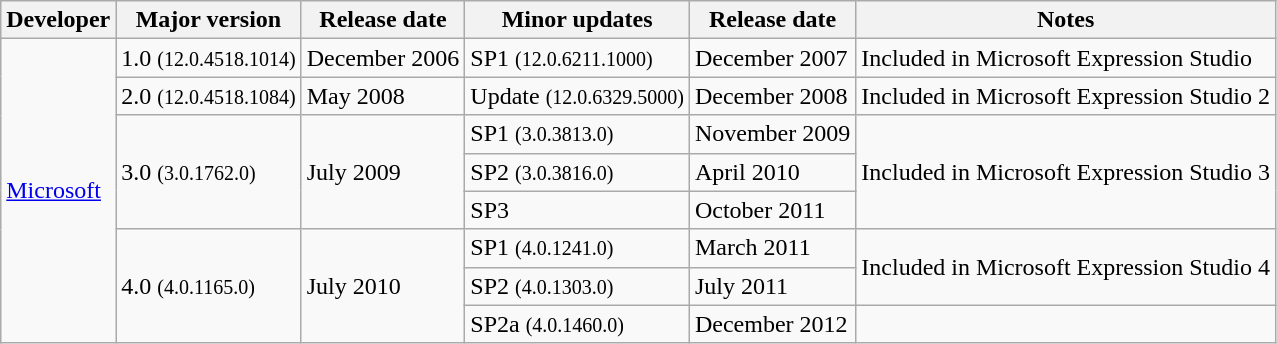<table class="wikitable">
<tr>
<th scope="col" class="unsortable">Developer</th>
<th>Major version</th>
<th scope="col" class="unsortable">Release date</th>
<th scope="col" class="unsortable">Minor updates</th>
<th scope="col" class="unsortable">Release date</th>
<th scope="col" class="unsortable">Notes</th>
</tr>
<tr>
<td rowspan="8"><a href='#'>Microsoft</a></td>
<td>1.0 <small>(12.0.4518.1014)</small></td>
<td>December 2006</td>
<td>SP1 <small>(12.0.6211.1000)</small></td>
<td>December 2007</td>
<td>Included in Microsoft Expression Studio</td>
</tr>
<tr>
<td>2.0 <small>(12.0.4518.1084)</small></td>
<td>May 2008</td>
<td>Update <small>(12.0.6329.5000)</small></td>
<td>December 2008</td>
<td>Included in Microsoft Expression Studio 2</td>
</tr>
<tr>
<td rowspan="3">3.0 <small>(3.0.1762.0)</small></td>
<td rowspan="3">July 2009</td>
<td>SP1 <small>(3.0.3813.0)</small></td>
<td>November 2009</td>
<td rowspan="3">Included in Microsoft Expression Studio 3</td>
</tr>
<tr>
<td>SP2 <small>(3.0.3816.0)</small></td>
<td>April 2010</td>
</tr>
<tr>
<td>SP3</td>
<td>October 2011</td>
</tr>
<tr>
<td rowspan="3">4.0 <small>(4.0.1165.0)</small></td>
<td rowspan="3">July 2010</td>
<td>SP1 <small>(4.0.1241.0)</small></td>
<td>March 2011</td>
<td rowspan="2">Included in Microsoft Expression Studio 4</td>
</tr>
<tr>
<td>SP2 <small>(4.0.1303.0)</small></td>
<td>July 2011</td>
</tr>
<tr>
<td>SP2a <small>(4.0.1460.0)</small></td>
<td>December 2012</td>
<td></td>
</tr>
</table>
